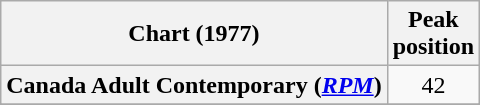<table class="wikitable sortable plainrowheaders" style="text-align:center">
<tr>
<th scope="col">Chart (1977)</th>
<th scope="col">Peak<br>position</th>
</tr>
<tr>
<th scope="row">Canada Adult Contemporary (<em><a href='#'>RPM</a></em>)</th>
<td align="center">42</td>
</tr>
<tr>
</tr>
<tr>
</tr>
<tr>
</tr>
<tr>
</tr>
</table>
